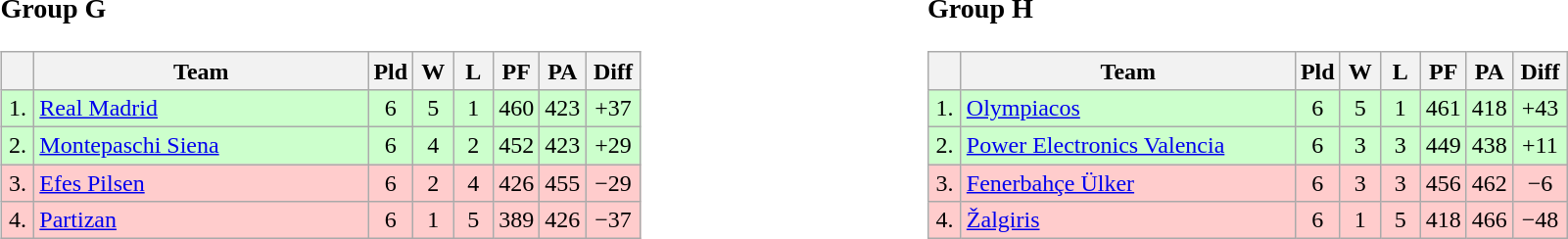<table>
<tr>
<td style="vertical-align:top; width:33%;"><br><h3>Group G</h3><table class="wikitable" style="text-align:center">
<tr>
<th width=15></th>
<th width=220>Team</th>
<th width=20>Pld</th>
<th width=20>W</th>
<th width=20>L</th>
<th width=20>PF</th>
<th width=20>PA</th>
<th width=30>Diff</th>
</tr>
<tr style="background:#ccffcc">
<td>1.</td>
<td align=left> <a href='#'>Real Madrid</a></td>
<td>6</td>
<td>5</td>
<td>1</td>
<td>460</td>
<td>423</td>
<td>+37</td>
</tr>
<tr style="background:#ccffcc">
<td>2.</td>
<td align=left> <a href='#'>Montepaschi Siena</a></td>
<td>6</td>
<td>4</td>
<td>2</td>
<td>452</td>
<td>423</td>
<td>+29</td>
</tr>
<tr style="background:#fcc;">
<td>3.</td>
<td align=left> <a href='#'>Efes Pilsen</a></td>
<td>6</td>
<td>2</td>
<td>4</td>
<td>426</td>
<td>455</td>
<td>−29</td>
</tr>
<tr style="background:#fcc;">
<td>4.</td>
<td align=left> <a href='#'>Partizan</a></td>
<td>6</td>
<td>1</td>
<td>5</td>
<td>389</td>
<td>426</td>
<td>−37</td>
</tr>
</table>
</td>
<td style="vertical-align:top; width:33%;"><br><h3>Group H</h3><table class="wikitable" style="text-align:center">
<tr>
<th width=15></th>
<th width=220>Team</th>
<th width=20>Pld</th>
<th width=20>W</th>
<th width=20>L</th>
<th width=20>PF</th>
<th width=20>PA</th>
<th width=30>Diff</th>
</tr>
<tr style="background:#ccffcc">
<td>1.</td>
<td align=left> <a href='#'>Olympiacos</a></td>
<td>6</td>
<td>5</td>
<td>1</td>
<td>461</td>
<td>418</td>
<td>+43</td>
</tr>
<tr style="background:#ccffcc">
<td>2.</td>
<td align=left> <a href='#'>Power Electronics Valencia</a></td>
<td>6</td>
<td>3</td>
<td>3</td>
<td>449</td>
<td>438</td>
<td>+11</td>
</tr>
<tr style="background:#fcc;">
<td>3.</td>
<td align=left> <a href='#'>Fenerbahçe Ülker</a></td>
<td>6</td>
<td>3</td>
<td>3</td>
<td>456</td>
<td>462</td>
<td>−6</td>
</tr>
<tr style="background:#fcc;">
<td>4.</td>
<td align=left> <a href='#'>Žalgiris</a></td>
<td>6</td>
<td>1</td>
<td>5</td>
<td>418</td>
<td>466</td>
<td>−48</td>
</tr>
</table>
</td>
</tr>
</table>
